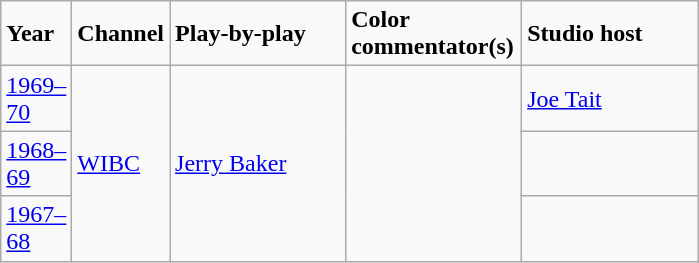<table class="wikitable">
<tr>
<td width="40"><strong>Year</strong></td>
<td width="40"><strong>Channel</strong></td>
<td width="110"><strong>Play-by-play</strong></td>
<td width="110"><strong>Color commentator(s)</strong></td>
<td width="110"><strong>Studio host</strong></td>
</tr>
<tr>
<td><a href='#'>1969–70</a></td>
<td rowspan=3><a href='#'>WIBC</a></td>
<td rowspan=3><a href='#'>Jerry Baker</a></td>
<td rowspan=3></td>
<td><a href='#'>Joe Tait</a></td>
</tr>
<tr>
<td><a href='#'>1968–69</a></td>
<td></td>
</tr>
<tr>
<td><a href='#'>1967–68</a></td>
<td></td>
</tr>
</table>
